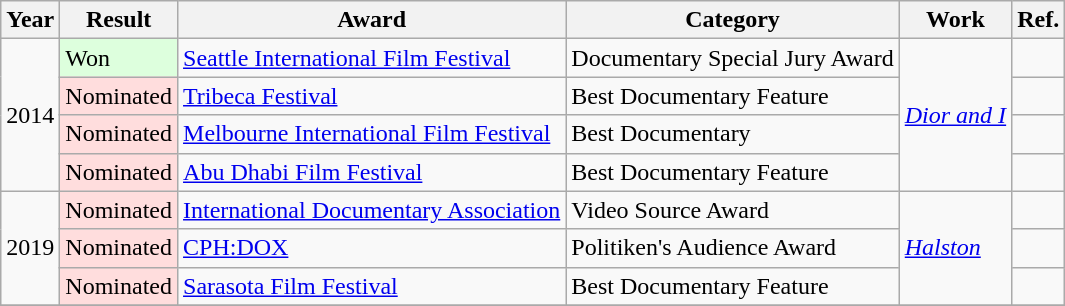<table class="wikitable">
<tr>
<th>Year</th>
<th>Result</th>
<th>Award</th>
<th>Category</th>
<th>Work</th>
<th>Ref.</th>
</tr>
<tr>
<td rowspan="4">2014</td>
<td style="background: #ddffdd">Won</td>
<td><a href='#'>Seattle International Film Festival</a></td>
<td>Documentary Special Jury Award</td>
<td rowspan="4"><em><a href='#'>Dior and I</a></em></td>
<td></td>
</tr>
<tr>
<td style="background: #ffdddd">Nominated</td>
<td><a href='#'>Tribeca Festival</a></td>
<td>Best Documentary Feature</td>
<td></td>
</tr>
<tr>
<td style="background: #ffdddd">Nominated</td>
<td><a href='#'>Melbourne International Film Festival</a></td>
<td>Best Documentary</td>
<td></td>
</tr>
<tr>
<td style="background: #ffdddd">Nominated</td>
<td><a href='#'>Abu Dhabi Film Festival</a></td>
<td>Best Documentary Feature</td>
<td></td>
</tr>
<tr>
<td rowspan="3">2019</td>
<td style="background: #ffdddd">Nominated</td>
<td><a href='#'>International Documentary Association</a></td>
<td>Video Source Award</td>
<td rowspan="3"><em><a href='#'>Halston</a></em></td>
<td></td>
</tr>
<tr>
<td style="background: #ffdddd">Nominated</td>
<td><a href='#'>CPH:DOX</a></td>
<td>Politiken's Audience Award</td>
<td></td>
</tr>
<tr>
<td style="background: #ffdddd">Nominated</td>
<td><a href='#'>Sarasota Film Festival</a></td>
<td>Best Documentary Feature</td>
<td></td>
</tr>
<tr>
</tr>
</table>
